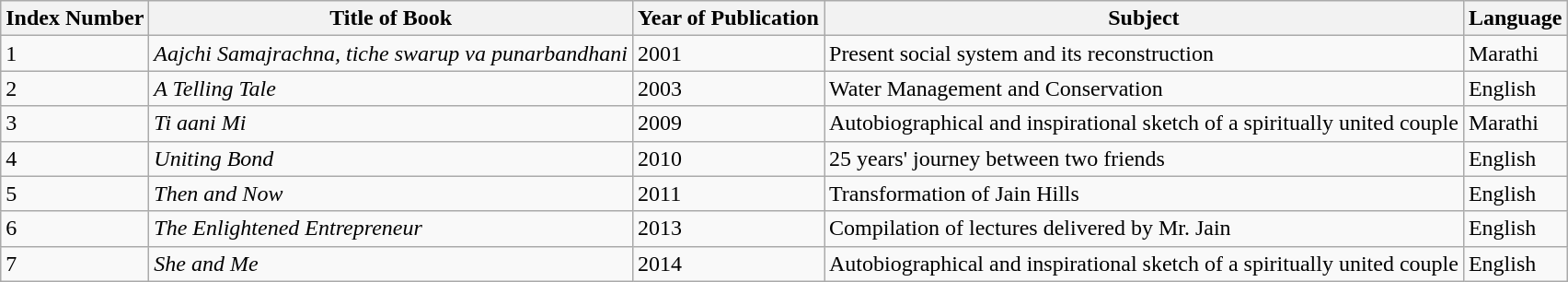<table class="wikitable">
<tr>
<th>Index Number</th>
<th>Title of Book</th>
<th>Year of Publication</th>
<th>Subject</th>
<th>Language</th>
</tr>
<tr>
<td>1</td>
<td><em>Aajchi Samajrachna, tiche swarup va punarbandhani</em></td>
<td>2001</td>
<td>Present social system and its reconstruction</td>
<td>Marathi</td>
</tr>
<tr>
<td>2</td>
<td><em>A Telling Tale</em></td>
<td>2003</td>
<td>Water Management and Conservation</td>
<td>English</td>
</tr>
<tr>
<td>3</td>
<td><em>Ti aani Mi</em></td>
<td>2009</td>
<td>Autobiographical and inspirational sketch of a spiritually united couple</td>
<td>Marathi</td>
</tr>
<tr>
<td>4</td>
<td><em>Uniting Bond</em></td>
<td>2010</td>
<td>25 years' journey between two friends</td>
<td>English</td>
</tr>
<tr>
<td>5</td>
<td><em>Then and Now</em></td>
<td>2011</td>
<td>Transformation of Jain Hills</td>
<td>English</td>
</tr>
<tr>
<td>6</td>
<td><em>The Enlightened Entrepreneur</em></td>
<td>2013</td>
<td>Compilation of lectures delivered by Mr. Jain</td>
<td>English</td>
</tr>
<tr>
<td>7</td>
<td><em>She and Me</em></td>
<td>2014</td>
<td>Autobiographical and inspirational sketch of a spiritually united couple</td>
<td>English</td>
</tr>
</table>
